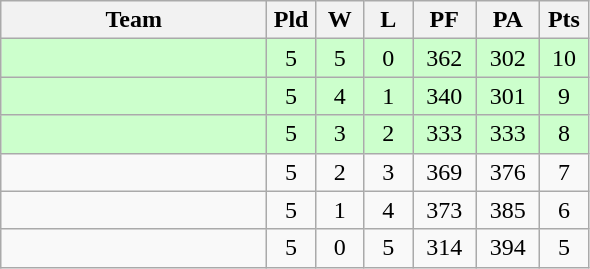<table class="wikitable" style="text-align:center;">
<tr>
<th width=170>Team</th>
<th width=25>Pld</th>
<th width=25>W</th>
<th width=25>L</th>
<th width=35>PF</th>
<th width=35>PA</th>
<th width=25>Pts</th>
</tr>
<tr bgcolor=#ccffcc>
<td align="left"></td>
<td>5</td>
<td>5</td>
<td>0</td>
<td>362</td>
<td>302</td>
<td>10</td>
</tr>
<tr bgcolor=#ccffcc>
<td align="left"></td>
<td>5</td>
<td>4</td>
<td>1</td>
<td>340</td>
<td>301</td>
<td>9</td>
</tr>
<tr bgcolor=#ccffcc>
<td align="left"><em></em></td>
<td>5</td>
<td>3</td>
<td>2</td>
<td>333</td>
<td>333</td>
<td>8</td>
</tr>
<tr bgcolor=>
<td align="left"></td>
<td>5</td>
<td>2</td>
<td>3</td>
<td>369</td>
<td>376</td>
<td>7</td>
</tr>
<tr bgcolor=>
<td align="left"></td>
<td>5</td>
<td>1</td>
<td>4</td>
<td>373</td>
<td>385</td>
<td>6</td>
</tr>
<tr bgcolor=>
<td align="left"></td>
<td>5</td>
<td>0</td>
<td>5</td>
<td>314</td>
<td>394</td>
<td>5</td>
</tr>
</table>
